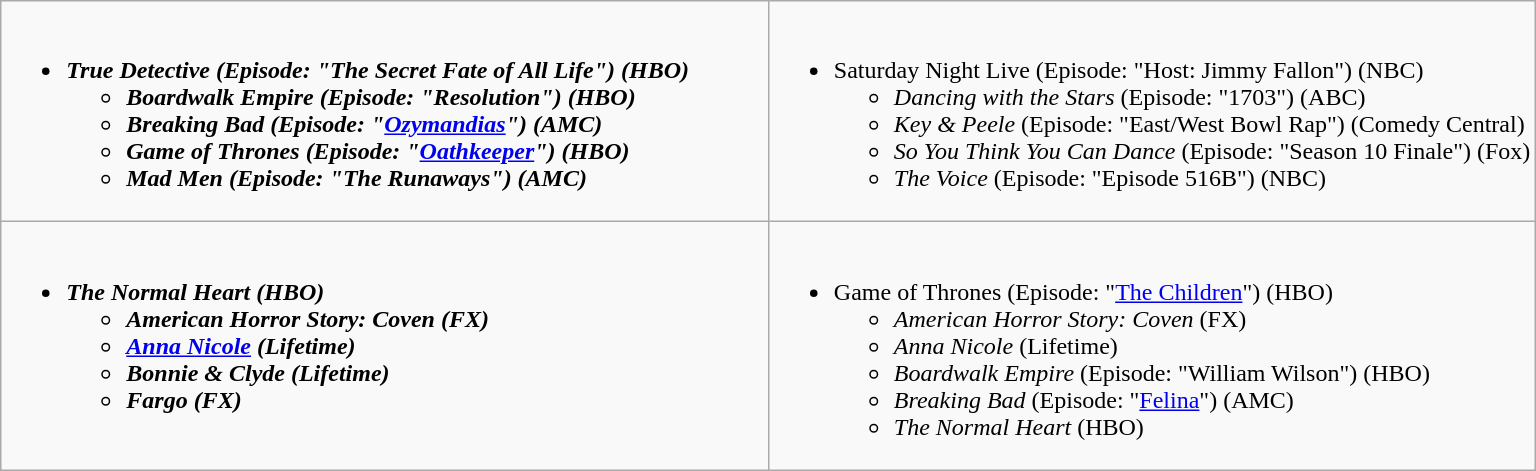<table class="wikitable">
<tr>
<td style="vertical-align:top;" width="50%"><br><ul><li><strong><em>True Detective<em> (Episode: "The Secret Fate of All Life") (HBO)<strong><ul><li></em>Boardwalk Empire<em> (Episode: "Resolution") (HBO)</li><li></em>Breaking Bad<em> (Episode: "<a href='#'>Ozymandias</a>") (AMC)</li><li></em>Game of Thrones<em> (Episode: "<a href='#'>Oathkeeper</a>") (HBO)</li><li></em>Mad Men<em> (Episode: "The Runaways") (AMC)</li></ul></li></ul></td>
<td style="vertical-align:top;" width="50%"><br><ul><li></em></strong>Saturday Night Live</em> (Episode: "Host: Jimmy Fallon") (NBC)</strong><ul><li><em>Dancing with the Stars</em> (Episode: "1703") (ABC)</li><li><em>Key & Peele</em> (Episode: "East/West Bowl Rap") (Comedy Central)</li><li><em>So You Think You Can Dance</em> (Episode: "Season 10 Finale") (Fox)</li><li><em>The Voice</em> (Episode: "Episode 516B") (NBC)</li></ul></li></ul></td>
</tr>
<tr>
<td style="vertical-align:top;" width="50%"><br><ul><li><strong><em>The Normal Heart<em> (HBO)<strong><ul><li></em>American Horror Story: Coven<em> (FX)</li><li></em><a href='#'>Anna Nicole</a><em> (Lifetime)</li><li></em>Bonnie & Clyde<em> (Lifetime)</li><li></em>Fargo<em> (FX)</li></ul></li></ul></td>
<td style="vertical-align:top;" width="50%"><br><ul><li></em></strong>Game of Thrones</em> (Episode: "<a href='#'>The Children</a>") (HBO)</strong><ul><li><em>American Horror Story: Coven</em> (FX)</li><li><em>Anna Nicole</em> (Lifetime)</li><li><em>Boardwalk Empire</em> (Episode: "William Wilson") (HBO)</li><li><em>Breaking Bad</em> (Episode: "<a href='#'>Felina</a>") (AMC)</li><li><em>The Normal Heart</em> (HBO)</li></ul></li></ul></td>
</tr>
</table>
